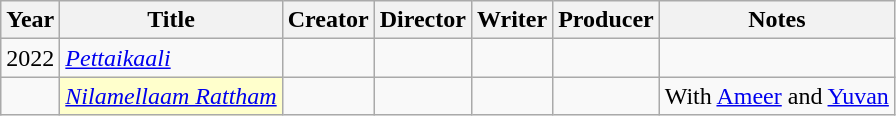<table class="wikitable sortable">
<tr>
<th>Year</th>
<th>Title</th>
<th>Creator</th>
<th>Director</th>
<th>Writer</th>
<th>Producer</th>
<th>Notes</th>
</tr>
<tr>
<td>2022</td>
<td><em><a href='#'>Pettaikaali</a></em></td>
<td></td>
<td></td>
<td></td>
<td></td>
<td></td>
</tr>
<tr>
<td></td>
<td style="background:#ffc;"><em><a href='#'>Nilamellaam Rattham</a></em></td>
<td></td>
<td></td>
<td></td>
<td></td>
<td>With <a href='#'>Ameer</a> and <a href='#'>Yuvan</a></td>
</tr>
</table>
